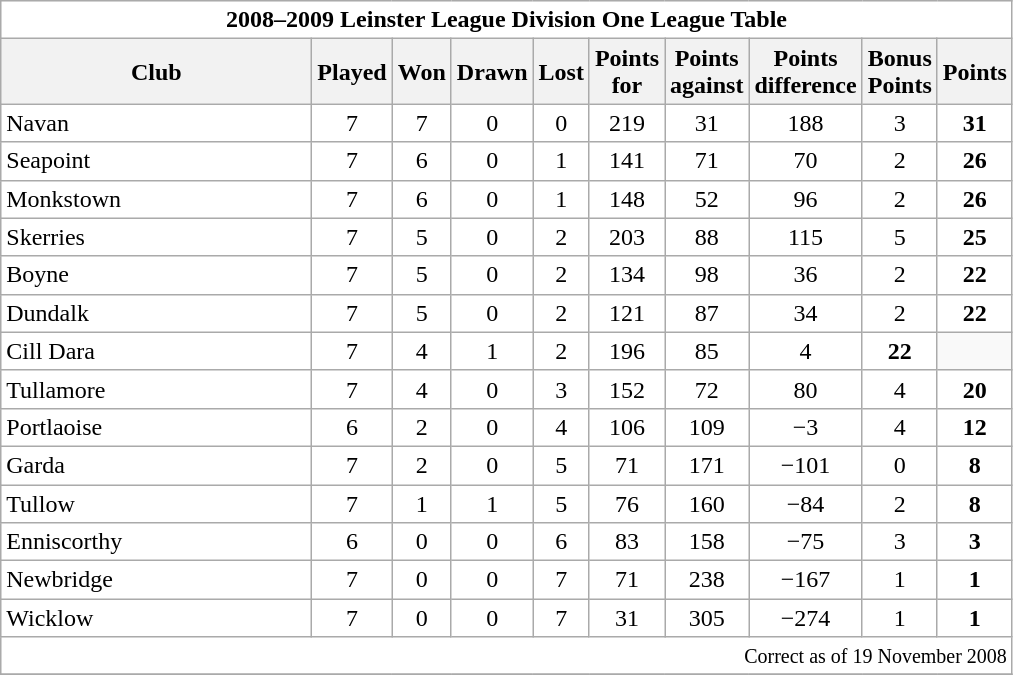<table class="wikitable" style="float:left; margin-right:15px; text-align: center;">
<tr>
<td colspan="10" bgcolor="#FFFFFF" cellpadding="0" cellspacing="0"><strong>2008–2009 Leinster League Division One League Table</strong></td>
</tr>
<tr>
<th bgcolor="#efefef" width="200">Club</th>
<th bgcolor="#efefef" width="20">Played</th>
<th bgcolor="#efefef" width="20">Won</th>
<th bgcolor="#efefef" width="20">Drawn</th>
<th bgcolor="#efefef" width="20">Lost</th>
<th bgcolor="#efefef" width="20">Points for</th>
<th bgcolor="#efefef" width="20">Points against</th>
<th bgcolor="#efefef" width="20">Points difference</th>
<th bgcolor="#efefef" width="20">Bonus Points</th>
<th bgcolor="#efefef" width="20">Points</th>
</tr>
<tr bgcolor=#ffffff align=center>
<td align=left>Navan</td>
<td>7</td>
<td>7</td>
<td>0</td>
<td>0</td>
<td>219</td>
<td>31</td>
<td>188</td>
<td>3</td>
<td><strong>31</strong></td>
</tr>
<tr bgcolor=#ffffff align=center>
<td align=left>Seapoint</td>
<td>7</td>
<td>6</td>
<td>0</td>
<td>1</td>
<td>141</td>
<td>71</td>
<td>70</td>
<td>2</td>
<td><strong>26</strong></td>
</tr>
<tr bgcolor=#ffffff align=center>
<td align=left>Monkstown</td>
<td>7</td>
<td>6</td>
<td>0</td>
<td>1</td>
<td>148</td>
<td>52</td>
<td>96</td>
<td>2</td>
<td><strong>26</strong></td>
</tr>
<tr bgcolor=#ffffff align=center>
<td align=left>Skerries</td>
<td>7</td>
<td>5</td>
<td>0</td>
<td>2</td>
<td>203</td>
<td>88</td>
<td>115</td>
<td>5</td>
<td><strong>25</strong></td>
</tr>
<tr bgcolor=#ffffff align=center>
<td align=left>Boyne</td>
<td>7</td>
<td>5</td>
<td>0</td>
<td>2</td>
<td>134</td>
<td>98</td>
<td>36</td>
<td>2</td>
<td><strong>22</strong></td>
</tr>
<tr bgcolor=#ffffff align=center>
<td align=left>Dundalk</td>
<td>7</td>
<td>5</td>
<td>0</td>
<td>2</td>
<td>121</td>
<td>87</td>
<td>34</td>
<td>2</td>
<td><strong>22</strong></td>
</tr>
<tr bgcolor=#ffffff align=center>
<td align=left>Cill Dara</td>
<td>7</td>
<td>4</td>
<td>1</td>
<td>2</td>
<td>196</td>
<td 111>85</td>
<td>4</td>
<td><strong>22</strong></td>
</tr>
<tr bgcolor=#ffffff align=center>
<td align=left>Tullamore</td>
<td>7</td>
<td>4</td>
<td>0</td>
<td>3</td>
<td>152</td>
<td>72</td>
<td>80</td>
<td>4</td>
<td><strong>20</strong></td>
</tr>
<tr bgcolor=#ffffff align=center>
<td align=left>Portlaoise</td>
<td>6</td>
<td>2</td>
<td>0</td>
<td>4</td>
<td>106</td>
<td>109</td>
<td>−3</td>
<td>4</td>
<td><strong>12</strong></td>
</tr>
<tr bgcolor=#ffffff align=center>
<td align=left>Garda</td>
<td>7</td>
<td>2</td>
<td>0</td>
<td>5</td>
<td>71</td>
<td>171</td>
<td>−101</td>
<td>0</td>
<td><strong>8</strong></td>
</tr>
<tr bgcolor=#ffffff align=center>
<td align=left>Tullow</td>
<td>7</td>
<td>1</td>
<td>1</td>
<td>5</td>
<td>76</td>
<td>160</td>
<td>−84</td>
<td>2</td>
<td><strong>8</strong></td>
</tr>
<tr bgcolor=#ffffff align=center>
<td align=left>Enniscorthy</td>
<td>6</td>
<td>0</td>
<td>0</td>
<td>6</td>
<td>83</td>
<td>158</td>
<td>−75</td>
<td>3</td>
<td><strong>3</strong></td>
</tr>
<tr bgcolor=#ffffff align=center>
<td align=left>Newbridge</td>
<td>7</td>
<td>0</td>
<td>0</td>
<td>7</td>
<td>71</td>
<td>238</td>
<td>−167</td>
<td>1</td>
<td><strong>1</strong></td>
</tr>
<tr bgcolor=#ffffff align=center>
<td align=left>Wicklow</td>
<td>7</td>
<td>0</td>
<td>0</td>
<td>7</td>
<td>31</td>
<td>305</td>
<td>−274</td>
<td>1</td>
<td><strong>1</strong></td>
</tr>
<tr>
<td colspan="10" align="right" bgcolor="#FFFFFF" cellpadding="0" cellspacing="0"><small>Correct as of 19 November 2008</small></td>
</tr>
<tr>
</tr>
</table>
